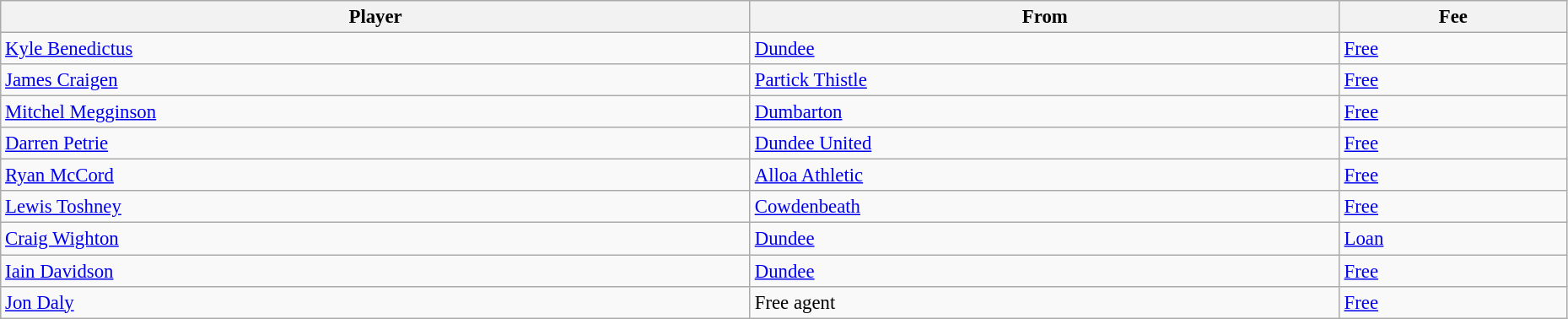<table class="wikitable" style="text-align:center; font-size:95%;width:98%; text-align:left">
<tr>
<th>Player</th>
<th>From</th>
<th>Fee</th>
</tr>
<tr>
<td> <a href='#'>Kyle Benedictus</a></td>
<td> <a href='#'>Dundee</a></td>
<td><a href='#'>Free</a></td>
</tr>
<tr>
<td> <a href='#'>James Craigen</a></td>
<td> <a href='#'>Partick Thistle</a></td>
<td><a href='#'>Free</a></td>
</tr>
<tr>
<td> <a href='#'>Mitchel Megginson</a></td>
<td> <a href='#'>Dumbarton</a></td>
<td><a href='#'>Free</a></td>
</tr>
<tr>
<td> <a href='#'>Darren Petrie</a></td>
<td> <a href='#'>Dundee United</a></td>
<td><a href='#'>Free</a></td>
</tr>
<tr>
<td> <a href='#'>Ryan McCord</a></td>
<td> <a href='#'>Alloa Athletic</a></td>
<td><a href='#'>Free</a></td>
</tr>
<tr>
<td> <a href='#'>Lewis Toshney</a></td>
<td> <a href='#'>Cowdenbeath</a></td>
<td><a href='#'>Free</a></td>
</tr>
<tr>
<td> <a href='#'>Craig Wighton</a></td>
<td> <a href='#'>Dundee</a></td>
<td><a href='#'>Loan</a></td>
</tr>
<tr>
<td> <a href='#'>Iain Davidson</a></td>
<td> <a href='#'>Dundee</a></td>
<td><a href='#'>Free</a></td>
</tr>
<tr>
<td> <a href='#'>Jon Daly</a></td>
<td>Free agent</td>
<td><a href='#'>Free</a></td>
</tr>
</table>
